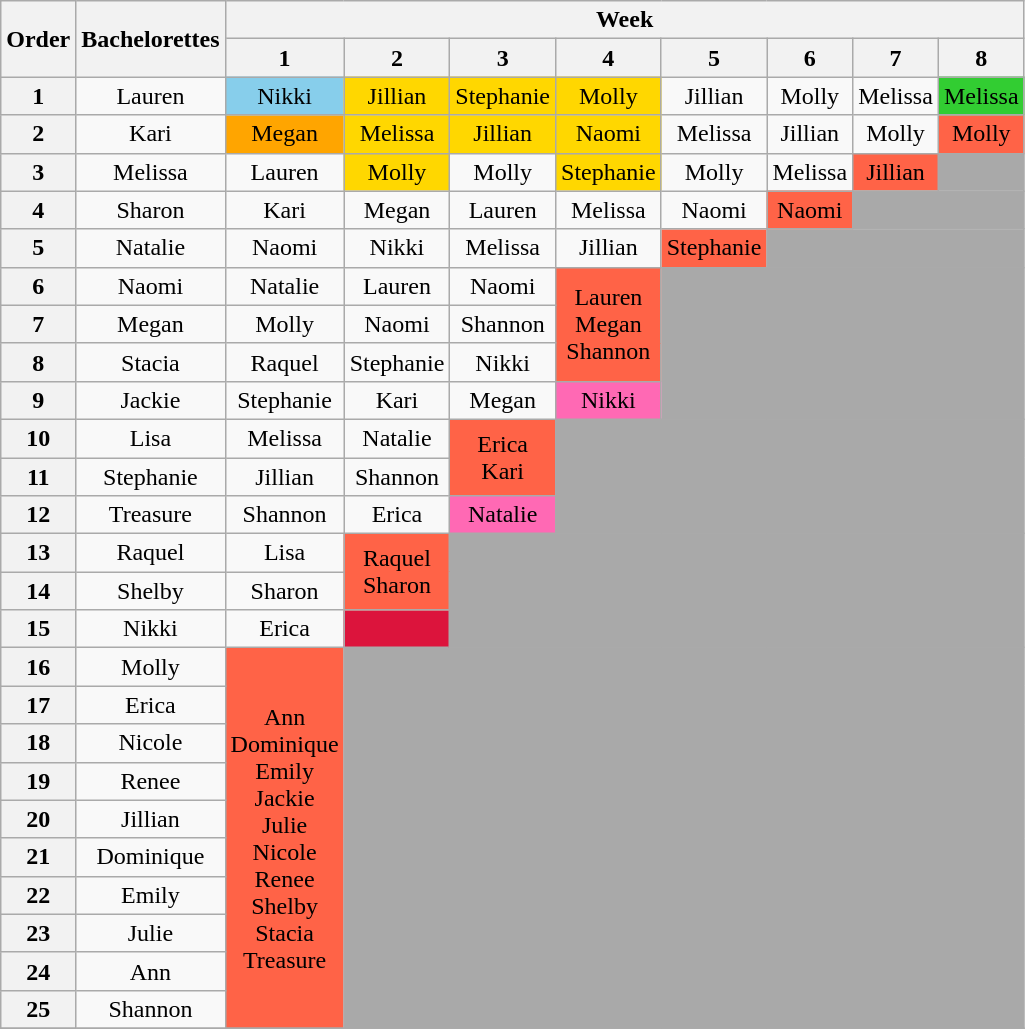<table class="wikitable" style="text-align:center">
<tr>
<th rowspan=2>Order</th>
<th rowspan=2>Bachelorettes</th>
<th colspan=8>Week</th>
</tr>
<tr>
<th>1</th>
<th>2</th>
<th>3</th>
<th>4</th>
<th>5</th>
<th>6</th>
<th>7</th>
<th>8</th>
</tr>
<tr>
<th>1</th>
<td>Lauren</td>
<td bgcolor="skyblue">Nikki</td>
<td bgcolor="gold">Jillian</td>
<td bgcolor="gold">Stephanie</td>
<td bgcolor="gold">Molly</td>
<td>Jillian</td>
<td>Molly</td>
<td>Melissa</td>
<td bgcolor="limegreen">Melissa</td>
</tr>
<tr>
<th>2</th>
<td>Kari</td>
<td bgcolor="orange">Megan</td>
<td bgcolor="gold">Melissa</td>
<td bgcolor="gold">Jillian</td>
<td bgcolor="gold">Naomi</td>
<td>Melissa</td>
<td>Jillian</td>
<td>Molly</td>
<td bgcolor="tomato">Molly</td>
</tr>
<tr>
<th>3</th>
<td>Melissa</td>
<td>Lauren</td>
<td bgcolor="gold">Molly</td>
<td>Molly</td>
<td bgcolor="gold">Stephanie</td>
<td>Molly</td>
<td>Melissa</td>
<td bgcolor="tomato">Jillian</td>
<td bgcolor="darkgray" colspan=1></td>
</tr>
<tr>
<th>4</th>
<td>Sharon</td>
<td>Kari</td>
<td>Megan</td>
<td>Lauren</td>
<td>Melissa</td>
<td>Naomi</td>
<td bgcolor="tomato">Naomi</td>
<td bgcolor="darkgray" colspan=2></td>
</tr>
<tr>
<th>5</th>
<td>Natalie</td>
<td>Naomi</td>
<td>Nikki</td>
<td>Melissa</td>
<td>Jillian</td>
<td bgcolor="tomato">Stephanie</td>
<td bgcolor="darkgray" colspan=3></td>
</tr>
<tr>
<th>6</th>
<td>Naomi</td>
<td>Natalie</td>
<td>Lauren</td>
<td>Naomi</td>
<td bgcolor="tomato" rowspan="3">Lauren<br>Megan<br>Shannon</td>
<td bgcolor="darkgray" colspan=6 rowspan="4"></td>
</tr>
<tr>
<th>7</th>
<td>Megan</td>
<td>Molly</td>
<td>Naomi</td>
<td>Shannon</td>
</tr>
<tr>
<th>8</th>
<td>Stacia</td>
<td>Raquel</td>
<td>Stephanie</td>
<td>Nikki</td>
</tr>
<tr>
<th>9</th>
<td>Jackie</td>
<td>Stephanie</td>
<td>Kari</td>
<td>Megan</td>
<td bgcolor="hotpink">Nikki</td>
</tr>
<tr>
<th>10</th>
<td>Lisa</td>
<td>Melissa</td>
<td>Natalie</td>
<td bgcolor="tomato" rowspan="2">Erica<br>Kari</td>
<td bgcolor="darkgray" colspan=6 rowspan="3"></td>
</tr>
<tr>
<th>11</th>
<td>Stephanie</td>
<td>Jillian</td>
<td>Shannon</td>
</tr>
<tr>
<th>12</th>
<td>Treasure</td>
<td>Shannon</td>
<td>Erica</td>
<td bgcolor="hotpink">Natalie</td>
</tr>
<tr>
<th>13</th>
<td>Raquel</td>
<td>Lisa</td>
<td bgcolor="tomato" rowspan="2">Raquel<br>Sharon</td>
<td bgcolor="darkgray" colspan=6 rowspan="3"></td>
</tr>
<tr>
<th>14</th>
<td>Shelby</td>
<td>Sharon</td>
</tr>
<tr>
<th>15</th>
<td>Nikki</td>
<td>Erica</td>
<td bgcolor="crimson"></td>
</tr>
<tr>
<th>16</th>
<td>Molly</td>
<td bgcolor="tomato" rowspan="10">Ann<br>Dominique<br>Emily<br>Jackie<br>Julie<br>Nicole<br>Renee<br>Shelby<br>Stacia<br>Treasure</td>
<td bgcolor="darkgray" colspan=7 rowspan="10"></td>
</tr>
<tr>
<th>17</th>
<td>Erica</td>
</tr>
<tr>
<th>18</th>
<td>Nicole</td>
</tr>
<tr>
<th>19</th>
<td>Renee</td>
</tr>
<tr>
<th>20</th>
<td>Jillian</td>
</tr>
<tr>
<th>21</th>
<td>Dominique</td>
</tr>
<tr>
<th>22</th>
<td>Emily</td>
</tr>
<tr>
<th>23</th>
<td>Julie</td>
</tr>
<tr>
<th>24</th>
<td>Ann</td>
</tr>
<tr>
<th>25</th>
<td>Shannon</td>
</tr>
<tr>
</tr>
</table>
